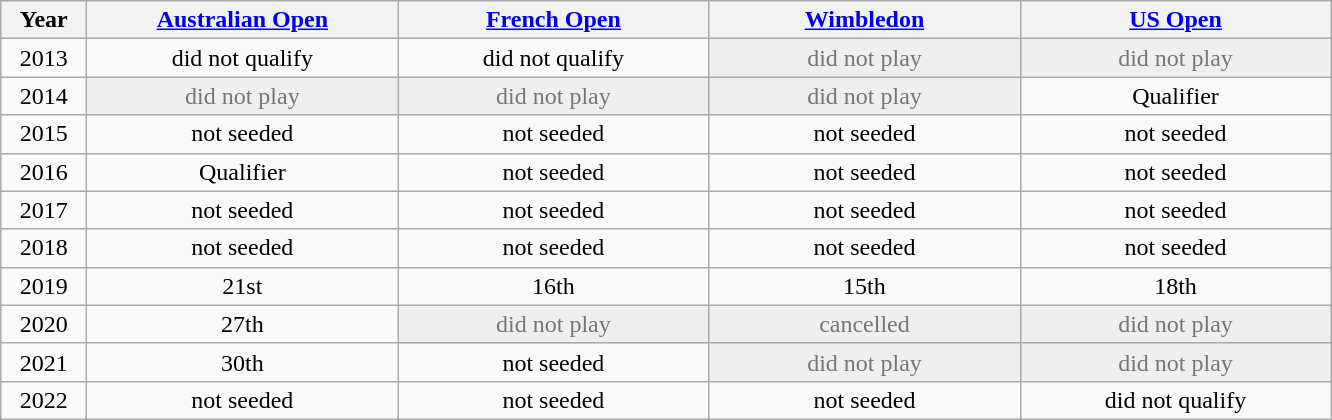<table class="wikitable" style="text-align:center">
<tr>
<th width="50">Year</th>
<th width="200"><a href='#'>Australian Open</a></th>
<th width="200"><a href='#'>French Open</a></th>
<th width="200"><a href='#'>Wimbledon</a></th>
<th width="200"><a href='#'>US Open</a></th>
</tr>
<tr>
<td>2013</td>
<td>did not qualify</td>
<td>did not qualify</td>
<td bgcolor=efefef style=color:#767676>did not play</td>
<td bgcolor=efefef style=color:#767676>did not play</td>
</tr>
<tr>
<td>2014</td>
<td bgcolor=efefef style=color:#767676>did not play</td>
<td bgcolor=efefef style=color:#767676>did not play</td>
<td bgcolor=efefef style=color:#767676>did not play</td>
<td>Qualifier</td>
</tr>
<tr>
<td>2015</td>
<td>not seeded</td>
<td>not seeded</td>
<td>not seeded</td>
<td>not seeded</td>
</tr>
<tr>
<td>2016</td>
<td>Qualifier</td>
<td>not seeded</td>
<td>not seeded</td>
<td>not seeded</td>
</tr>
<tr>
<td>2017</td>
<td>not seeded</td>
<td>not seeded</td>
<td>not seeded</td>
<td>not seeded</td>
</tr>
<tr>
<td>2018</td>
<td>not seeded</td>
<td>not seeded</td>
<td>not seeded</td>
<td>not seeded</td>
</tr>
<tr>
<td>2019</td>
<td>21st</td>
<td>16th</td>
<td>15th</td>
<td>18th</td>
</tr>
<tr>
<td>2020</td>
<td>27th</td>
<td bgcolor=efefef style=color:#767676>did not play</td>
<td bgcolor=efefef style=color:#767676>cancelled</td>
<td bgcolor=efefef style=color:#767676>did not play</td>
</tr>
<tr>
<td>2021</td>
<td>30th</td>
<td>not seeded</td>
<td bgcolor=efefef style=color:#767676>did not play</td>
<td bgcolor=efefef style=color:#767676>did not play</td>
</tr>
<tr>
<td>2022</td>
<td>not seeded</td>
<td>not seeded</td>
<td>not seeded</td>
<td>did not qualify</td>
</tr>
</table>
